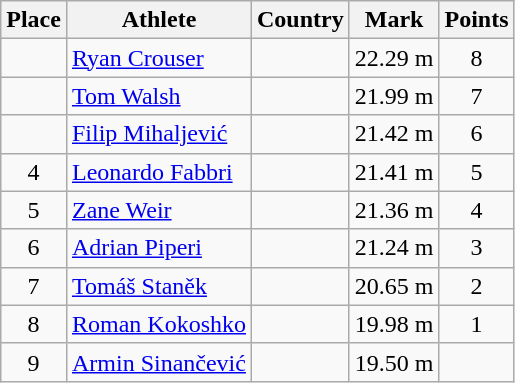<table class="wikitable">
<tr>
<th>Place</th>
<th>Athlete</th>
<th>Country</th>
<th>Mark</th>
<th>Points</th>
</tr>
<tr>
<td align=center></td>
<td><a href='#'>Ryan Crouser</a></td>
<td></td>
<td>22.29 m</td>
<td align=center>8</td>
</tr>
<tr>
<td align=center></td>
<td><a href='#'>Tom Walsh</a></td>
<td></td>
<td>21.99 m</td>
<td align=center>7</td>
</tr>
<tr>
<td align=center></td>
<td><a href='#'>Filip Mihaljević</a></td>
<td></td>
<td>21.42 m</td>
<td align=center>6</td>
</tr>
<tr>
<td align=center>4</td>
<td><a href='#'>Leonardo Fabbri</a></td>
<td></td>
<td>21.41 m</td>
<td align=center>5</td>
</tr>
<tr>
<td align=center>5</td>
<td><a href='#'>Zane Weir</a></td>
<td></td>
<td>21.36 m</td>
<td align=center>4</td>
</tr>
<tr>
<td align=center>6</td>
<td><a href='#'>Adrian Piperi</a></td>
<td></td>
<td>21.24 m</td>
<td align=center>3</td>
</tr>
<tr>
<td align=center>7</td>
<td><a href='#'>Tomáš Staněk</a></td>
<td></td>
<td>20.65 m</td>
<td align=center>2</td>
</tr>
<tr>
<td align=center>8</td>
<td><a href='#'>Roman Kokoshko</a></td>
<td></td>
<td>19.98 m</td>
<td align=center>1</td>
</tr>
<tr>
<td align=center>9</td>
<td><a href='#'>Armin Sinančević</a></td>
<td></td>
<td>19.50 m</td>
<td align=center></td>
</tr>
</table>
